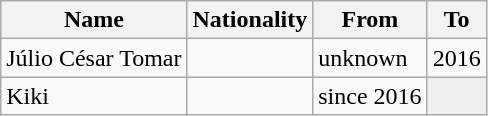<table class="wikitable sortable">
<tr>
<th>Name</th>
<th>Nationality</th>
<th>From</th>
<th class="unsortable">To</th>
</tr>
<tr>
<td>Júlio César Tomar</td>
<td></td>
<td>unknown</td>
<td>2016</td>
</tr>
<tr>
<td>Kiki</td>
<td></td>
<td>since 2016</td>
<td bgcolor=EFEFEF></td>
</tr>
</table>
